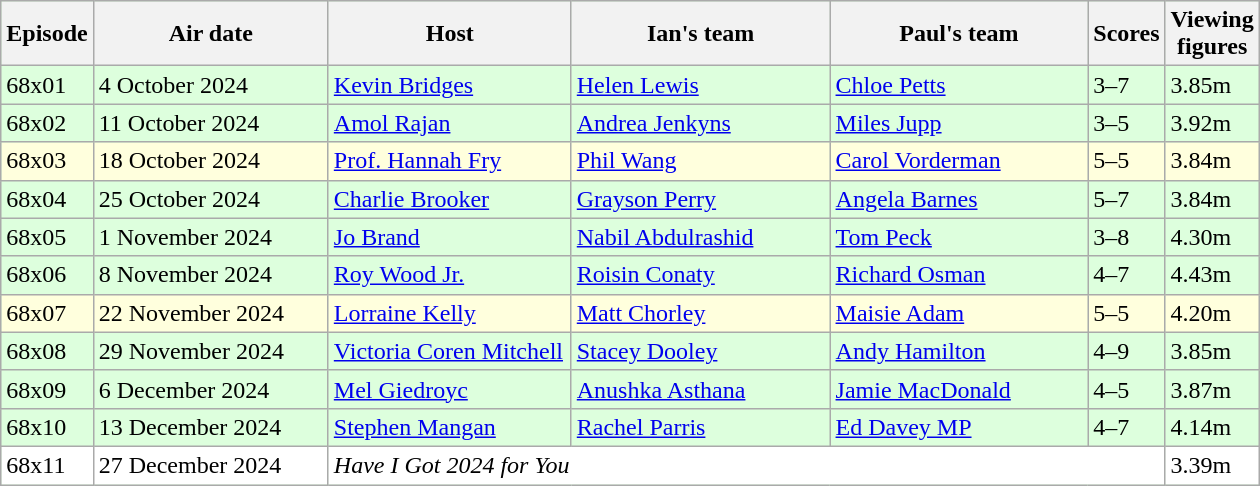<table class="wikitable"  style="width:840px; background:#dfd;">
<tr>
<th style="width:5%;">Episode</th>
<th style="width:21%;">Air date</th>
<th style="width:22%;">Host</th>
<th style="width:23%;">Ian's team</th>
<th style="width:23%;">Paul's team</th>
<th style="width:5%;">Scores</th>
<th style="width:120%;">Viewing figures</th>
</tr>
<tr>
<td>68x01</td>
<td>4 October 2024</td>
<td><a href='#'>Kevin Bridges</a></td>
<td><a href='#'>Helen Lewis</a></td>
<td><a href='#'>Chloe Petts</a></td>
<td>3–7</td>
<td>3.85m</td>
</tr>
<tr>
<td>68x02</td>
<td>11 October 2024</td>
<td><a href='#'>Amol Rajan</a></td>
<td><a href='#'>Andrea Jenkyns</a></td>
<td><a href='#'>Miles Jupp</a></td>
<td>3–5</td>
<td>3.92m</td>
</tr>
<tr style="background:#ffd;">
<td>68x03</td>
<td>18 October 2024</td>
<td><a href='#'>Prof. Hannah Fry</a></td>
<td><a href='#'>Phil Wang</a></td>
<td><a href='#'>Carol Vorderman</a></td>
<td>5–5</td>
<td>3.84m</td>
</tr>
<tr>
<td>68x04</td>
<td>25 October 2024</td>
<td><a href='#'>Charlie Brooker</a></td>
<td><a href='#'>Grayson Perry</a></td>
<td><a href='#'>Angela Barnes</a></td>
<td>5–7</td>
<td>3.84m</td>
</tr>
<tr>
<td>68x05</td>
<td>1 November 2024</td>
<td><a href='#'>Jo Brand</a></td>
<td><a href='#'>Nabil Abdulrashid</a></td>
<td><a href='#'>Tom Peck</a></td>
<td>3–8</td>
<td>4.30m</td>
</tr>
<tr>
<td>68x06</td>
<td>8 November 2024</td>
<td><a href='#'>Roy Wood Jr.</a></td>
<td><a href='#'>Roisin Conaty</a></td>
<td><a href='#'>Richard Osman</a></td>
<td>4–7</td>
<td>4.43m</td>
</tr>
<tr style="background:#ffd;">
<td>68x07</td>
<td>22 November 2024</td>
<td><a href='#'>Lorraine Kelly</a></td>
<td><a href='#'>Matt Chorley</a></td>
<td><a href='#'>Maisie Adam</a></td>
<td>5–5</td>
<td>4.20m</td>
</tr>
<tr>
<td>68x08</td>
<td>29 November 2024</td>
<td><a href='#'>Victoria Coren Mitchell</a></td>
<td><a href='#'>Stacey Dooley</a></td>
<td><a href='#'>Andy Hamilton</a></td>
<td>4–9</td>
<td>3.85m</td>
</tr>
<tr>
<td>68x09</td>
<td>6 December 2024</td>
<td><a href='#'>Mel Giedroyc</a></td>
<td><a href='#'>Anushka Asthana</a></td>
<td><a href='#'>Jamie MacDonald</a></td>
<td>4–5</td>
<td>3.87m</td>
</tr>
<tr>
<td>68x10</td>
<td>13 December 2024</td>
<td><a href='#'>Stephen Mangan</a></td>
<td><a href='#'>Rachel Parris</a></td>
<td><a href='#'>Ed Davey MP</a></td>
<td>4–7</td>
<td>4.14m</td>
</tr>
<tr style="background:#fff;">
<td>68x11</td>
<td>27 December 2024</td>
<td colspan="4"><em>Have I Got 2024 for You</em></td>
<td>3.39m</td>
</tr>
</table>
